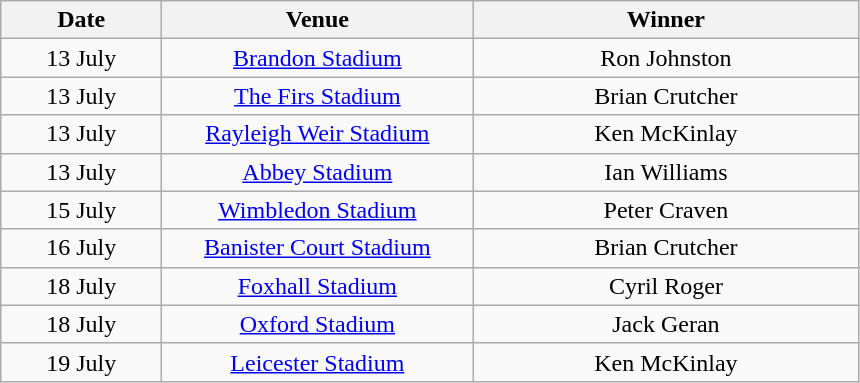<table class="wikitable" style="text-align:center">
<tr>
<th width=100>Date</th>
<th width=200>Venue</th>
<th width=250>Winner</th>
</tr>
<tr>
<td>13 July</td>
<td><a href='#'>Brandon Stadium</a></td>
<td>Ron Johnston</td>
</tr>
<tr>
<td>13 July</td>
<td><a href='#'>The Firs Stadium</a></td>
<td>Brian Crutcher</td>
</tr>
<tr>
<td>13 July</td>
<td><a href='#'>Rayleigh Weir Stadium</a></td>
<td>Ken McKinlay</td>
</tr>
<tr>
<td>13 July</td>
<td><a href='#'>Abbey Stadium</a></td>
<td>Ian Williams</td>
</tr>
<tr>
<td>15 July</td>
<td><a href='#'>Wimbledon Stadium</a></td>
<td>Peter Craven</td>
</tr>
<tr>
<td>16 July</td>
<td><a href='#'>Banister Court Stadium</a></td>
<td>Brian Crutcher</td>
</tr>
<tr>
<td>18 July</td>
<td><a href='#'>Foxhall Stadium</a></td>
<td>Cyril Roger</td>
</tr>
<tr>
<td>18 July</td>
<td><a href='#'>Oxford Stadium</a></td>
<td>Jack Geran</td>
</tr>
<tr>
<td>19 July</td>
<td><a href='#'>Leicester Stadium</a></td>
<td>Ken McKinlay</td>
</tr>
</table>
